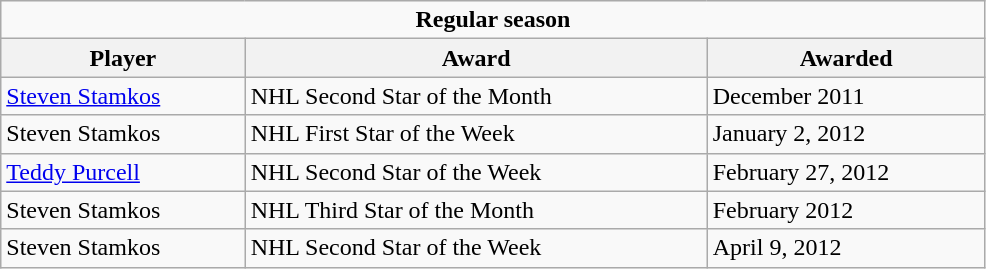<table class="wikitable" width="52%">
<tr>
<td colspan="10" align="center"><strong>Regular season</strong></td>
</tr>
<tr>
<th>Player</th>
<th>Award</th>
<th>Awarded</th>
</tr>
<tr>
<td><a href='#'>Steven Stamkos</a></td>
<td>NHL Second Star of the Month</td>
<td>December 2011</td>
</tr>
<tr>
<td>Steven Stamkos</td>
<td>NHL First Star of the Week</td>
<td>January 2, 2012</td>
</tr>
<tr>
<td><a href='#'>Teddy Purcell</a></td>
<td>NHL Second Star of the Week</td>
<td>February 27, 2012</td>
</tr>
<tr>
<td>Steven Stamkos</td>
<td>NHL Third Star of the Month</td>
<td>February 2012</td>
</tr>
<tr>
<td>Steven Stamkos</td>
<td>NHL Second Star of the Week</td>
<td>April 9, 2012</td>
</tr>
</table>
